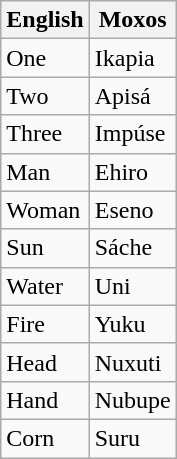<table class="wikitable">
<tr>
<th>English</th>
<th>Moxos</th>
</tr>
<tr>
<td>One</td>
<td>Ikapia</td>
</tr>
<tr>
<td>Two</td>
<td>Apisá</td>
</tr>
<tr>
<td>Three</td>
<td>Impúse</td>
</tr>
<tr>
<td>Man</td>
<td>Ehiro</td>
</tr>
<tr>
<td>Woman</td>
<td>Eseno</td>
</tr>
<tr>
<td>Sun</td>
<td>Sáche</td>
</tr>
<tr>
<td>Water</td>
<td>Uni</td>
</tr>
<tr>
<td>Fire</td>
<td>Yuku</td>
</tr>
<tr>
<td>Head</td>
<td>Nuxuti</td>
</tr>
<tr>
<td>Hand</td>
<td>Nubupe</td>
</tr>
<tr>
<td>Corn</td>
<td>Suru</td>
</tr>
</table>
